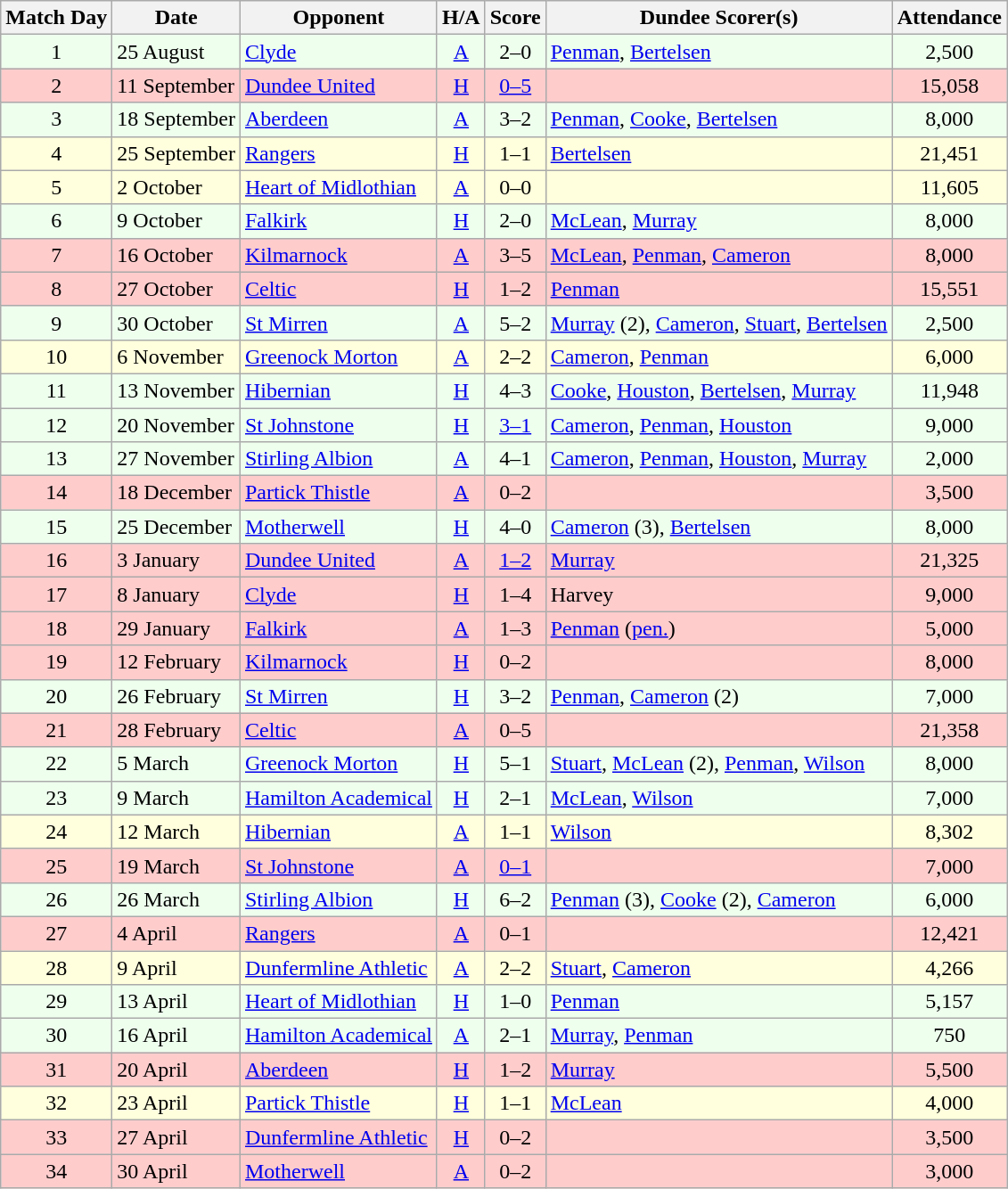<table class="wikitable" style="text-align:center">
<tr>
<th>Match Day</th>
<th>Date</th>
<th>Opponent</th>
<th>H/A</th>
<th>Score</th>
<th>Dundee Scorer(s)</th>
<th>Attendance</th>
</tr>
<tr bgcolor="#EEFFEE">
<td>1</td>
<td align="left">25 August</td>
<td align="left"><a href='#'>Clyde</a></td>
<td><a href='#'>A</a></td>
<td>2–0</td>
<td align="left"><a href='#'>Penman</a>, <a href='#'>Bertelsen</a></td>
<td>2,500</td>
</tr>
<tr bgcolor="#FFCCCC">
<td>2</td>
<td align="left">11 September</td>
<td align="left"><a href='#'>Dundee United</a></td>
<td><a href='#'>H</a></td>
<td><a href='#'>0–5</a></td>
<td align="left"></td>
<td>15,058</td>
</tr>
<tr bgcolor="#EEFFEE">
<td>3</td>
<td align="left">18 September</td>
<td align="left"><a href='#'>Aberdeen</a></td>
<td><a href='#'>A</a></td>
<td>3–2</td>
<td align="left"><a href='#'>Penman</a>, <a href='#'>Cooke</a>, <a href='#'>Bertelsen</a></td>
<td>8,000</td>
</tr>
<tr bgcolor="#FFFFDD">
<td>4</td>
<td align="left">25 September</td>
<td align="left"><a href='#'>Rangers</a></td>
<td><a href='#'>H</a></td>
<td>1–1</td>
<td align="left"><a href='#'>Bertelsen</a></td>
<td>21,451</td>
</tr>
<tr bgcolor="#FFFFDD">
<td>5</td>
<td align="left">2 October</td>
<td align="left"><a href='#'>Heart of Midlothian</a></td>
<td><a href='#'>A</a></td>
<td>0–0</td>
<td align="left"></td>
<td>11,605</td>
</tr>
<tr bgcolor="#EEFFEE">
<td>6</td>
<td align="left">9 October</td>
<td align="left"><a href='#'>Falkirk</a></td>
<td><a href='#'>H</a></td>
<td>2–0</td>
<td align="left"><a href='#'>McLean</a>, <a href='#'>Murray</a></td>
<td>8,000</td>
</tr>
<tr bgcolor="#FFCCCC">
<td>7</td>
<td align="left">16 October</td>
<td align="left"><a href='#'>Kilmarnock</a></td>
<td><a href='#'>A</a></td>
<td>3–5</td>
<td align="left"><a href='#'>McLean</a>, <a href='#'>Penman</a>, <a href='#'>Cameron</a></td>
<td>8,000</td>
</tr>
<tr bgcolor="#FFCCCC">
<td>8</td>
<td align="left">27 October</td>
<td align="left"><a href='#'>Celtic</a></td>
<td><a href='#'>H</a></td>
<td>1–2</td>
<td align="left"><a href='#'>Penman</a></td>
<td>15,551</td>
</tr>
<tr bgcolor="#EEFFEE">
<td>9</td>
<td align="left">30 October</td>
<td align="left"><a href='#'>St Mirren</a></td>
<td><a href='#'>A</a></td>
<td>5–2</td>
<td align="left"><a href='#'>Murray</a> (2), <a href='#'>Cameron</a>, <a href='#'>Stuart</a>, <a href='#'>Bertelsen</a></td>
<td>2,500</td>
</tr>
<tr bgcolor="#FFFFDD">
<td>10</td>
<td align="left">6 November</td>
<td align="left"><a href='#'>Greenock Morton</a></td>
<td><a href='#'>A</a></td>
<td>2–2</td>
<td align="left"><a href='#'>Cameron</a>, <a href='#'>Penman</a></td>
<td>6,000</td>
</tr>
<tr bgcolor="#EEFFEE">
<td>11</td>
<td align="left">13 November</td>
<td align="left"><a href='#'>Hibernian</a></td>
<td><a href='#'>H</a></td>
<td>4–3</td>
<td align="left"><a href='#'>Cooke</a>, <a href='#'>Houston</a>, <a href='#'>Bertelsen</a>, <a href='#'>Murray</a></td>
<td>11,948</td>
</tr>
<tr bgcolor="#EEFFEE">
<td>12</td>
<td align="left">20 November</td>
<td align="left"><a href='#'>St Johnstone</a></td>
<td><a href='#'>H</a></td>
<td><a href='#'>3–1</a></td>
<td align="left"><a href='#'>Cameron</a>, <a href='#'>Penman</a>, <a href='#'>Houston</a></td>
<td>9,000</td>
</tr>
<tr bgcolor="#EEFFEE">
<td>13</td>
<td align="left">27 November</td>
<td align="left"><a href='#'>Stirling Albion</a></td>
<td><a href='#'>A</a></td>
<td>4–1</td>
<td align="left"><a href='#'>Cameron</a>, <a href='#'>Penman</a>, <a href='#'>Houston</a>, <a href='#'>Murray</a></td>
<td>2,000</td>
</tr>
<tr bgcolor="#FFCCCC">
<td>14</td>
<td align="left">18 December</td>
<td align="left"><a href='#'>Partick Thistle</a></td>
<td><a href='#'>A</a></td>
<td>0–2</td>
<td align="left"></td>
<td>3,500</td>
</tr>
<tr bgcolor="#EEFFEE">
<td>15</td>
<td align="left">25 December</td>
<td align="left"><a href='#'>Motherwell</a></td>
<td><a href='#'>H</a></td>
<td>4–0</td>
<td align="left"><a href='#'>Cameron</a> (3), <a href='#'>Bertelsen</a></td>
<td>8,000</td>
</tr>
<tr bgcolor="#FFCCCC">
<td>16</td>
<td align="left">3 January</td>
<td align="left"><a href='#'>Dundee United</a></td>
<td><a href='#'>A</a></td>
<td><a href='#'>1–2</a></td>
<td align="left"><a href='#'>Murray</a></td>
<td>21,325</td>
</tr>
<tr bgcolor="#FFCCCC">
<td>17</td>
<td align="left">8 January</td>
<td align="left"><a href='#'>Clyde</a></td>
<td><a href='#'>H</a></td>
<td>1–4</td>
<td align="left">Harvey</td>
<td>9,000</td>
</tr>
<tr bgcolor="#FFCCCC">
<td>18</td>
<td align="left">29 January</td>
<td align="left"><a href='#'>Falkirk</a></td>
<td><a href='#'>A</a></td>
<td>1–3</td>
<td align="left"><a href='#'>Penman</a> (<a href='#'>pen.</a>)</td>
<td>5,000</td>
</tr>
<tr bgcolor="#FFCCCC">
<td>19</td>
<td align="left">12 February</td>
<td align="left"><a href='#'>Kilmarnock</a></td>
<td><a href='#'>H</a></td>
<td>0–2</td>
<td align="left"></td>
<td>8,000</td>
</tr>
<tr bgcolor="#EEFFEE">
<td>20</td>
<td align="left">26 February</td>
<td align="left"><a href='#'>St Mirren</a></td>
<td><a href='#'>H</a></td>
<td>3–2</td>
<td align="left"><a href='#'>Penman</a>, <a href='#'>Cameron</a> (2)</td>
<td>7,000</td>
</tr>
<tr bgcolor="#FFCCCC">
<td>21</td>
<td align="left">28 February</td>
<td align="left"><a href='#'>Celtic</a></td>
<td><a href='#'>A</a></td>
<td>0–5</td>
<td align="left"></td>
<td>21,358</td>
</tr>
<tr bgcolor="#EEFFEE">
<td>22</td>
<td align="left">5 March</td>
<td align="left"><a href='#'>Greenock Morton</a></td>
<td><a href='#'>H</a></td>
<td>5–1</td>
<td align="left"><a href='#'>Stuart</a>, <a href='#'>McLean</a> (2), <a href='#'>Penman</a>, <a href='#'>Wilson</a></td>
<td>8,000</td>
</tr>
<tr bgcolor="#EEFFEE">
<td>23</td>
<td align="left">9 March</td>
<td align="left"><a href='#'>Hamilton Academical</a></td>
<td><a href='#'>H</a></td>
<td>2–1</td>
<td align="left"><a href='#'>McLean</a>, <a href='#'>Wilson</a></td>
<td>7,000</td>
</tr>
<tr bgcolor="#FFFFDD">
<td>24</td>
<td align="left">12 March</td>
<td align="left"><a href='#'>Hibernian</a></td>
<td><a href='#'>A</a></td>
<td>1–1</td>
<td align="left"><a href='#'>Wilson</a></td>
<td>8,302</td>
</tr>
<tr bgcolor="#FFCCCC">
<td>25</td>
<td align="left">19 March</td>
<td align="left"><a href='#'>St Johnstone</a></td>
<td><a href='#'>A</a></td>
<td><a href='#'>0–1</a></td>
<td align="left"></td>
<td>7,000</td>
</tr>
<tr bgcolor="#EEFFEE">
<td>26</td>
<td align="left">26 March</td>
<td align="left"><a href='#'>Stirling Albion</a></td>
<td><a href='#'>H</a></td>
<td>6–2</td>
<td align="left"><a href='#'>Penman</a> (3), <a href='#'>Cooke</a> (2), <a href='#'>Cameron</a></td>
<td>6,000</td>
</tr>
<tr bgcolor="#FFCCCC">
<td>27</td>
<td align="left">4 April</td>
<td align="left"><a href='#'>Rangers</a></td>
<td><a href='#'>A</a></td>
<td>0–1</td>
<td align="left"></td>
<td>12,421</td>
</tr>
<tr bgcolor="#FFFFDD">
<td>28</td>
<td align="left">9 April</td>
<td align="left"><a href='#'>Dunfermline Athletic</a></td>
<td><a href='#'>A</a></td>
<td>2–2</td>
<td align="left"><a href='#'>Stuart</a>, <a href='#'>Cameron</a></td>
<td>4,266</td>
</tr>
<tr bgcolor="#EEFFEE">
<td>29</td>
<td align="left">13 April</td>
<td align="left"><a href='#'>Heart of Midlothian</a></td>
<td><a href='#'>H</a></td>
<td>1–0</td>
<td align="left"><a href='#'>Penman</a></td>
<td>5,157</td>
</tr>
<tr bgcolor="#EEFFEE">
<td>30</td>
<td align="left">16 April</td>
<td align="left"><a href='#'>Hamilton Academical</a></td>
<td><a href='#'>A</a></td>
<td>2–1</td>
<td align="left"><a href='#'>Murray</a>, <a href='#'>Penman</a></td>
<td>750</td>
</tr>
<tr bgcolor="#FFCCCC">
<td>31</td>
<td align="left">20 April</td>
<td align="left"><a href='#'>Aberdeen</a></td>
<td><a href='#'>H</a></td>
<td>1–2</td>
<td align="left"><a href='#'>Murray</a></td>
<td>5,500</td>
</tr>
<tr bgcolor="#FFFFDD">
<td>32</td>
<td align="left">23 April</td>
<td align="left"><a href='#'>Partick Thistle</a></td>
<td><a href='#'>H</a></td>
<td>1–1</td>
<td align="left"><a href='#'>McLean</a></td>
<td>4,000</td>
</tr>
<tr bgcolor="#FFCCCC">
<td>33</td>
<td align="left">27 April</td>
<td align="left"><a href='#'>Dunfermline Athletic</a></td>
<td><a href='#'>H</a></td>
<td>0–2</td>
<td align="left"></td>
<td>3,500</td>
</tr>
<tr bgcolor="#FFCCCC">
<td>34</td>
<td align="left">30 April</td>
<td align="left"><a href='#'>Motherwell</a></td>
<td><a href='#'>A</a></td>
<td>0–2</td>
<td align="left"></td>
<td>3,000</td>
</tr>
</table>
